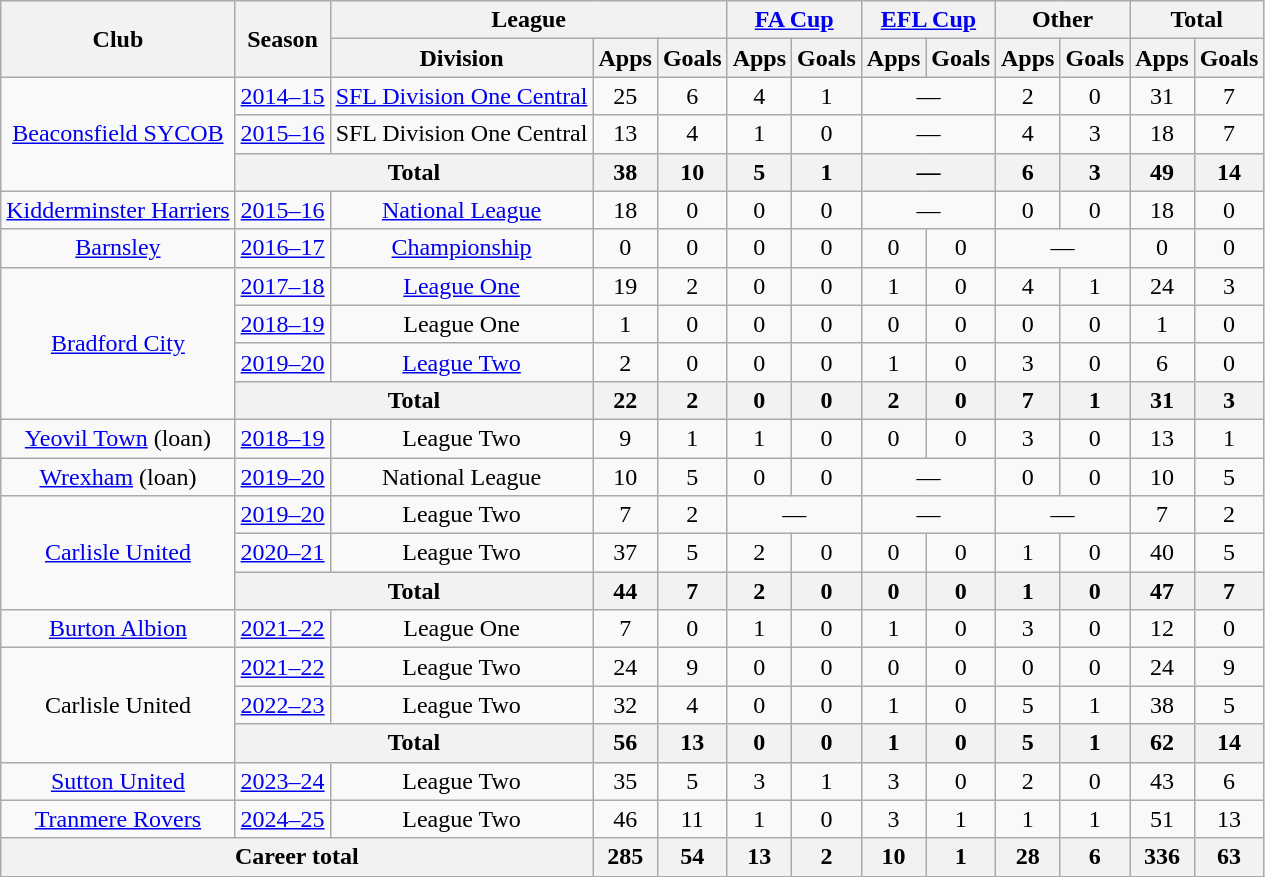<table class=wikitable style="text-align: center">
<tr>
<th rowspan=2>Club</th>
<th rowspan=2>Season</th>
<th colspan=3>League</th>
<th colspan=2><a href='#'>FA Cup</a></th>
<th colspan=2><a href='#'>EFL Cup</a></th>
<th colspan=2>Other</th>
<th colspan=2>Total</th>
</tr>
<tr>
<th>Division</th>
<th>Apps</th>
<th>Goals</th>
<th>Apps</th>
<th>Goals</th>
<th>Apps</th>
<th>Goals</th>
<th>Apps</th>
<th>Goals</th>
<th>Apps</th>
<th>Goals</th>
</tr>
<tr>
<td rowspan=3><a href='#'>Beaconsfield SYCOB</a></td>
<td><a href='#'>2014–15</a></td>
<td><a href='#'>SFL Division One Central</a></td>
<td>25</td>
<td>6</td>
<td>4</td>
<td>1</td>
<td colspan=2>—</td>
<td>2</td>
<td>0</td>
<td>31</td>
<td>7</td>
</tr>
<tr>
<td><a href='#'>2015–16</a></td>
<td>SFL Division One Central</td>
<td>13</td>
<td>4</td>
<td>1</td>
<td>0</td>
<td colspan=2>—</td>
<td>4</td>
<td>3</td>
<td>18</td>
<td>7</td>
</tr>
<tr>
<th colspan=2>Total</th>
<th>38</th>
<th>10</th>
<th>5</th>
<th>1</th>
<th colspan=2>—</th>
<th>6</th>
<th>3</th>
<th>49</th>
<th>14</th>
</tr>
<tr>
<td><a href='#'>Kidderminster Harriers</a></td>
<td><a href='#'>2015–16</a></td>
<td><a href='#'>National League</a></td>
<td>18</td>
<td>0</td>
<td>0</td>
<td>0</td>
<td colspan=2>—</td>
<td>0</td>
<td>0</td>
<td>18</td>
<td>0</td>
</tr>
<tr>
<td><a href='#'>Barnsley</a></td>
<td><a href='#'>2016–17</a></td>
<td><a href='#'>Championship</a></td>
<td>0</td>
<td>0</td>
<td>0</td>
<td>0</td>
<td>0</td>
<td>0</td>
<td colspan=2>—</td>
<td>0</td>
<td>0</td>
</tr>
<tr>
<td rowspan=4><a href='#'>Bradford City</a></td>
<td><a href='#'>2017–18</a></td>
<td><a href='#'>League One</a></td>
<td>19</td>
<td>2</td>
<td>0</td>
<td>0</td>
<td>1</td>
<td>0</td>
<td>4</td>
<td>1</td>
<td>24</td>
<td>3</td>
</tr>
<tr>
<td><a href='#'>2018–19</a></td>
<td>League One</td>
<td>1</td>
<td>0</td>
<td>0</td>
<td>0</td>
<td>0</td>
<td>0</td>
<td>0</td>
<td>0</td>
<td>1</td>
<td>0</td>
</tr>
<tr>
<td><a href='#'>2019–20</a></td>
<td><a href='#'>League Two</a></td>
<td>2</td>
<td>0</td>
<td>0</td>
<td>0</td>
<td>1</td>
<td>0</td>
<td>3</td>
<td>0</td>
<td>6</td>
<td>0</td>
</tr>
<tr>
<th colspan=2>Total</th>
<th>22</th>
<th>2</th>
<th>0</th>
<th>0</th>
<th>2</th>
<th>0</th>
<th>7</th>
<th>1</th>
<th>31</th>
<th>3</th>
</tr>
<tr>
<td><a href='#'>Yeovil Town</a> (loan)</td>
<td><a href='#'>2018–19</a></td>
<td>League Two</td>
<td>9</td>
<td>1</td>
<td>1</td>
<td>0</td>
<td>0</td>
<td>0</td>
<td>3</td>
<td>0</td>
<td>13</td>
<td>1</td>
</tr>
<tr>
<td><a href='#'>Wrexham</a> (loan)</td>
<td><a href='#'>2019–20</a></td>
<td>National League</td>
<td>10</td>
<td>5</td>
<td>0</td>
<td>0</td>
<td colspan=2>—</td>
<td>0</td>
<td>0</td>
<td>10</td>
<td>5</td>
</tr>
<tr>
<td rowspan=3><a href='#'>Carlisle United</a></td>
<td><a href='#'>2019–20</a></td>
<td>League Two</td>
<td>7</td>
<td>2</td>
<td colspan=2>—</td>
<td colspan=2>—</td>
<td colspan=2>—</td>
<td>7</td>
<td>2</td>
</tr>
<tr>
<td><a href='#'>2020–21</a></td>
<td>League Two</td>
<td>37</td>
<td>5</td>
<td>2</td>
<td>0</td>
<td>0</td>
<td>0</td>
<td>1</td>
<td>0</td>
<td>40</td>
<td>5</td>
</tr>
<tr>
<th colspan=2>Total</th>
<th>44</th>
<th>7</th>
<th>2</th>
<th>0</th>
<th>0</th>
<th>0</th>
<th>1</th>
<th>0</th>
<th>47</th>
<th>7</th>
</tr>
<tr>
<td><a href='#'>Burton Albion</a></td>
<td><a href='#'>2021–22</a></td>
<td>League One</td>
<td>7</td>
<td>0</td>
<td>1</td>
<td>0</td>
<td>1</td>
<td>0</td>
<td>3</td>
<td>0</td>
<td>12</td>
<td>0</td>
</tr>
<tr>
<td rowspan=3>Carlisle United</td>
<td><a href='#'>2021–22</a></td>
<td>League Two</td>
<td>24</td>
<td>9</td>
<td>0</td>
<td>0</td>
<td>0</td>
<td>0</td>
<td>0</td>
<td>0</td>
<td>24</td>
<td>9</td>
</tr>
<tr>
<td><a href='#'>2022–23</a></td>
<td>League Two</td>
<td>32</td>
<td>4</td>
<td>0</td>
<td>0</td>
<td>1</td>
<td>0</td>
<td>5</td>
<td>1</td>
<td>38</td>
<td>5</td>
</tr>
<tr>
<th colspan=2>Total</th>
<th>56</th>
<th>13</th>
<th>0</th>
<th>0</th>
<th>1</th>
<th>0</th>
<th>5</th>
<th>1</th>
<th>62</th>
<th>14</th>
</tr>
<tr>
<td><a href='#'>Sutton United</a></td>
<td><a href='#'>2023–24</a></td>
<td>League Two</td>
<td>35</td>
<td>5</td>
<td>3</td>
<td>1</td>
<td>3</td>
<td>0</td>
<td>2</td>
<td>0</td>
<td>43</td>
<td>6</td>
</tr>
<tr>
<td><a href='#'>Tranmere Rovers</a></td>
<td><a href='#'>2024–25</a></td>
<td>League Two</td>
<td>46</td>
<td>11</td>
<td>1</td>
<td>0</td>
<td>3</td>
<td>1</td>
<td>1</td>
<td>1</td>
<td>51</td>
<td>13</td>
</tr>
<tr>
<th colspan=3>Career total</th>
<th>285</th>
<th>54</th>
<th>13</th>
<th>2</th>
<th>10</th>
<th>1</th>
<th>28</th>
<th>6</th>
<th>336</th>
<th>63</th>
</tr>
</table>
